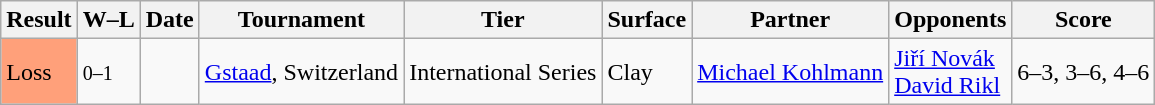<table class="sortable wikitable">
<tr>
<th>Result</th>
<th class="unsortable">W–L</th>
<th>Date</th>
<th>Tournament</th>
<th>Tier</th>
<th>Surface</th>
<th>Partner</th>
<th>Opponents</th>
<th class="unsortable">Score</th>
</tr>
<tr>
<td style="background:#ffa07a;">Loss</td>
<td><small>0–1</small></td>
<td><a href='#'></a></td>
<td><a href='#'>Gstaad</a>, Switzerland</td>
<td>International Series</td>
<td>Clay</td>
<td> <a href='#'>Michael Kohlmann</a></td>
<td> <a href='#'>Jiří Novák</a> <br>  <a href='#'>David Rikl</a></td>
<td>6–3, 3–6, 4–6</td>
</tr>
</table>
